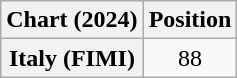<table class="wikitable sortable plainrowheaders" style="text-align:center">
<tr>
<th scope="col">Chart (2024)</th>
<th scope="col">Position</th>
</tr>
<tr>
<th scope="row">Italy (FIMI)</th>
<td>88</td>
</tr>
</table>
